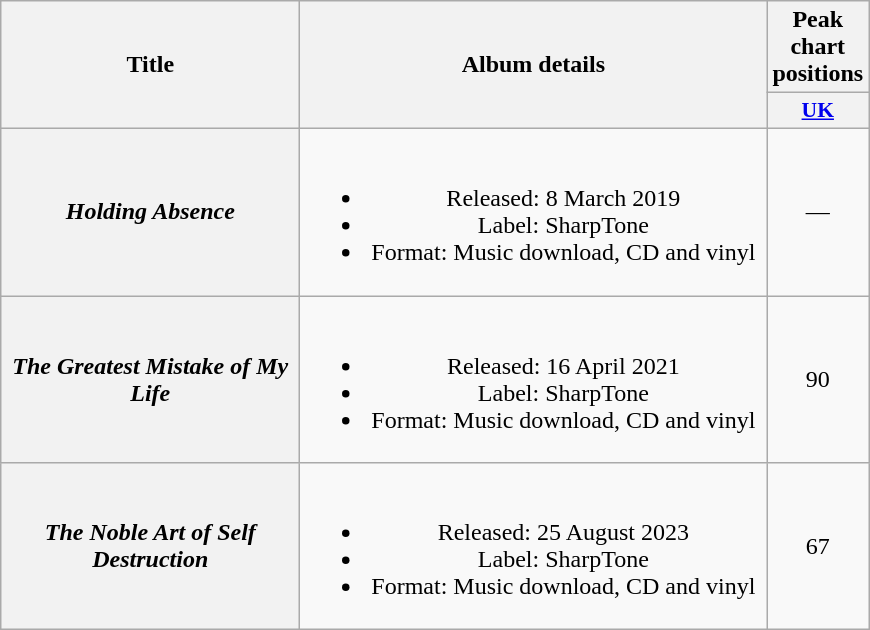<table class="wikitable plainrowheaders" style="text-align:center;">
<tr>
<th scope="col" rowspan="2" style="width:12em;">Title</th>
<th scope="col" rowspan="2" style="width:19em;">Album details</th>
<th scope="col" colspan="1">Peak chart positions</th>
</tr>
<tr>
<th scope="col" style="width:2.5em;font-size:90%;"><a href='#'>UK</a><br></th>
</tr>
<tr>
<th scope="row"><em>Holding Absence</em></th>
<td><br><ul><li>Released: 8 March 2019</li><li>Label: SharpTone</li><li>Format: Music download, CD and vinyl</li></ul></td>
<td>—</td>
</tr>
<tr>
<th scope="row"><em>The Greatest Mistake of My Life</em></th>
<td><br><ul><li>Released: 16 April 2021</li><li>Label: SharpTone</li><li>Format: Music download, CD and vinyl</li></ul></td>
<td>90</td>
</tr>
<tr>
<th scope="row"><em>The Noble Art of Self Destruction</em></th>
<td><br><ul><li>Released: 25 August 2023</li><li>Label: SharpTone</li><li>Format: Music download, CD and vinyl</li></ul></td>
<td>67</td>
</tr>
</table>
